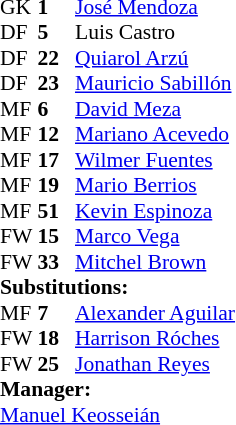<table style = "font-size: 90%" cellspacing = "0" cellpadding = "0">
<tr>
<td colspan = 4></td>
</tr>
<tr>
<th style="width:25px;"></th>
<th style="width:25px;"></th>
</tr>
<tr>
<td>GK</td>
<td><strong>1</strong></td>
<td> <a href='#'>José Mendoza</a></td>
</tr>
<tr>
<td>DF</td>
<td><strong>5</strong></td>
<td> Luis Castro</td>
</tr>
<tr>
<td>DF</td>
<td><strong>22</strong></td>
<td> <a href='#'>Quiarol Arzú</a></td>
<td></td>
<td></td>
</tr>
<tr>
<td>DF</td>
<td><strong>23</strong></td>
<td> <a href='#'>Mauricio Sabillón</a></td>
</tr>
<tr>
<td>MF</td>
<td><strong>6</strong></td>
<td> <a href='#'>David Meza</a></td>
<td></td>
<td></td>
</tr>
<tr>
<td>MF</td>
<td><strong>12</strong></td>
<td> <a href='#'>Mariano Acevedo</a></td>
</tr>
<tr>
<td>MF</td>
<td><strong>17</strong></td>
<td> <a href='#'>Wilmer Fuentes</a></td>
</tr>
<tr>
<td>MF</td>
<td><strong>19</strong></td>
<td> <a href='#'>Mario Berrios</a></td>
</tr>
<tr>
<td>MF</td>
<td><strong>51</strong></td>
<td> <a href='#'>Kevin Espinoza</a></td>
<td></td>
<td></td>
</tr>
<tr>
<td>FW</td>
<td><strong>15</strong></td>
<td> <a href='#'>Marco Vega</a></td>
<td></td>
<td></td>
</tr>
<tr>
<td>FW</td>
<td><strong>33</strong></td>
<td> <a href='#'>Mitchel Brown</a></td>
</tr>
<tr>
<td colspan = 3><strong>Substitutions:</strong></td>
</tr>
<tr>
<td>MF</td>
<td><strong>7</strong></td>
<td> <a href='#'>Alexander Aguilar</a></td>
<td></td>
<td></td>
</tr>
<tr>
<td>FW</td>
<td><strong>18</strong></td>
<td> <a href='#'>Harrison Róches</a></td>
<td></td>
<td></td>
</tr>
<tr>
<td>FW</td>
<td><strong>25</strong></td>
<td> <a href='#'>Jonathan Reyes</a></td>
<td></td>
<td></td>
</tr>
<tr>
<td colspan = 3><strong>Manager:</strong></td>
</tr>
<tr>
<td colspan = 3> <a href='#'>Manuel Keosseián</a></td>
</tr>
</table>
